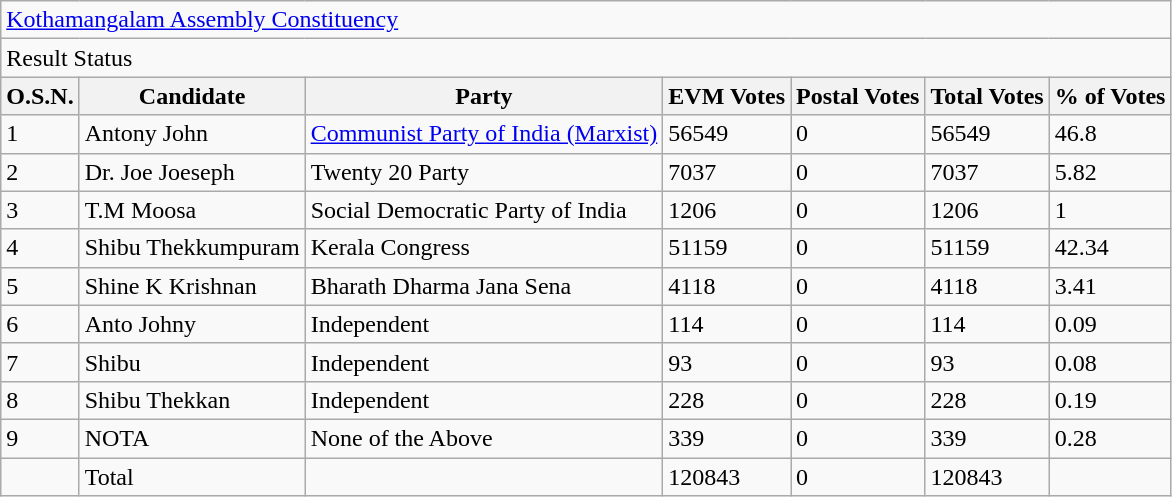<table class="wikitable">
<tr>
<td colspan="7"><a href='#'>Kothamangalam Assembly Constituency</a></td>
</tr>
<tr>
<td colspan="7">Result Status</td>
</tr>
<tr>
<th>O.S.N.</th>
<th>Candidate</th>
<th>Party</th>
<th>EVM Votes</th>
<th>Postal Votes</th>
<th>Total Votes</th>
<th>% of Votes</th>
</tr>
<tr>
<td>1</td>
<td>Antony John</td>
<td><a href='#'>Communist Party of India (Marxist)</a></td>
<td>56549</td>
<td>0</td>
<td>56549</td>
<td>46.8</td>
</tr>
<tr>
<td>2</td>
<td>Dr. Joe Joeseph</td>
<td>Twenty 20 Party</td>
<td>7037</td>
<td>0</td>
<td>7037</td>
<td>5.82</td>
</tr>
<tr>
<td>3</td>
<td>T.M Moosa</td>
<td>Social Democratic Party of India</td>
<td>1206</td>
<td>0</td>
<td>1206</td>
<td>1</td>
</tr>
<tr>
<td>4</td>
<td>Shibu Thekkumpuram</td>
<td>Kerala Congress</td>
<td>51159</td>
<td>0</td>
<td>51159</td>
<td>42.34</td>
</tr>
<tr>
<td>5</td>
<td>Shine K Krishnan</td>
<td>Bharath Dharma Jana Sena</td>
<td>4118</td>
<td>0</td>
<td>4118</td>
<td>3.41</td>
</tr>
<tr>
<td>6</td>
<td>Anto Johny</td>
<td>Independent</td>
<td>114</td>
<td>0</td>
<td>114</td>
<td>0.09</td>
</tr>
<tr>
<td>7</td>
<td>Shibu</td>
<td>Independent</td>
<td>93</td>
<td>0</td>
<td>93</td>
<td>0.08</td>
</tr>
<tr>
<td>8</td>
<td>Shibu Thekkan</td>
<td>Independent</td>
<td>228</td>
<td>0</td>
<td>228</td>
<td>0.19</td>
</tr>
<tr>
<td>9</td>
<td>NOTA</td>
<td>None of the Above</td>
<td>339</td>
<td>0</td>
<td>339</td>
<td>0.28</td>
</tr>
<tr>
<td></td>
<td>Total</td>
<td></td>
<td>120843</td>
<td>0</td>
<td>120843</td>
<td></td>
</tr>
</table>
